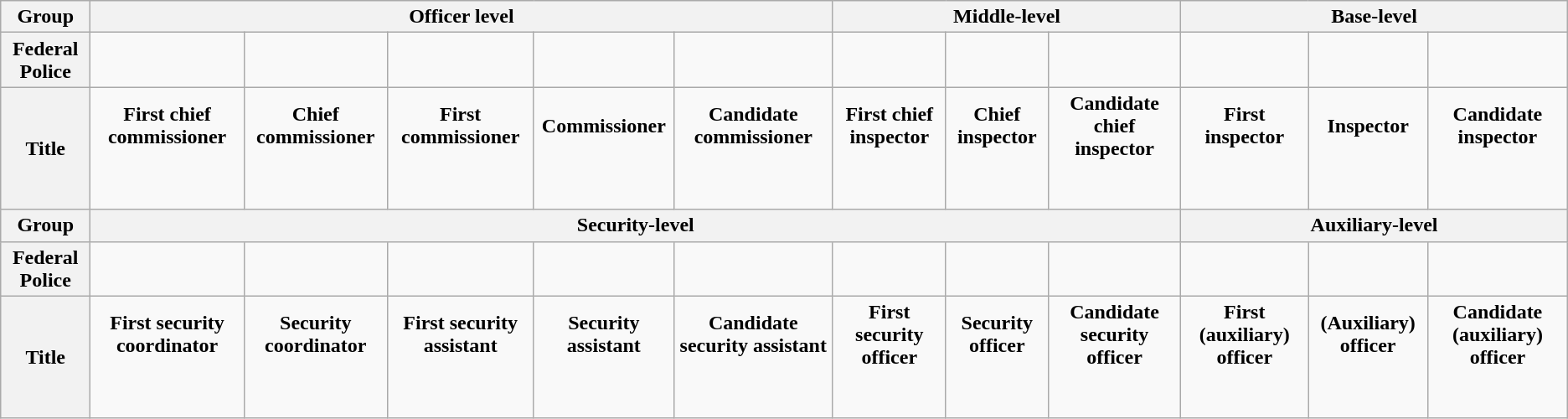<table class="wikitable" style="text-align:center;">
<tr>
<th>Group</th>
<th colspan=5>Officer level</th>
<th colspan=3>Middle-level</th>
<th colspan=3>Base-level</th>
</tr>
<tr>
<th>Federal Police</th>
<td></td>
<td></td>
<td></td>
<td></td>
<td></td>
<td></td>
<td></td>
<td></td>
<td></td>
<td></td>
<td></td>
</tr>
<tr>
<th>Title</th>
<td><strong>First chief commissioner</strong><br><br><br></td>
<td><strong>Chief commissioner</strong><br><br><br></td>
<td><strong>First commissioner</strong><br><br><br></td>
<td><strong>Commissioner</strong><br><br><br></td>
<td><strong>Candidate commissioner</strong><br><br><br></td>
<td><strong>First chief inspector</strong><br><br><br></td>
<td><strong>Chief inspector</strong><br><br><br></td>
<td><strong>Candidate chief inspector</strong><br><br><br></td>
<td><strong>First inspector</strong><br><br><br></td>
<td><strong>Inspector</strong><br><br><br></td>
<td><strong>Candidate inspector</strong><br><br><br></td>
</tr>
<tr>
<th>Group</th>
<th colspan=8>Security-level</th>
<th colspan=3>Auxiliary-level</th>
</tr>
<tr>
<th>Federal Police</th>
<td></td>
<td></td>
<td></td>
<td></td>
<td></td>
<td></td>
<td></td>
<td></td>
<td></td>
<td></td>
<td></td>
</tr>
<tr>
<th>Title</th>
<td><strong>First security coordinator</strong><br><br><br></td>
<td><strong>Security coordinator</strong><br><br><br></td>
<td><strong>First security assistant</strong><br><br><br></td>
<td><strong>Security assistant</strong><br><br><br></td>
<td><strong>Candidate security assistant</strong><br><br><br></td>
<td><strong>First security officer</strong><br><br><br></td>
<td><strong>Security officer</strong><br><br><br></td>
<td><strong>Candidate security officer</strong><br><br><br></td>
<td><strong>First (auxiliary) officer</strong><br><br><br></td>
<td><strong>(Auxiliary) officer</strong><br><br><br></td>
<td><strong>Candidate (auxiliary) officer</strong><br><br><br></td>
</tr>
</table>
